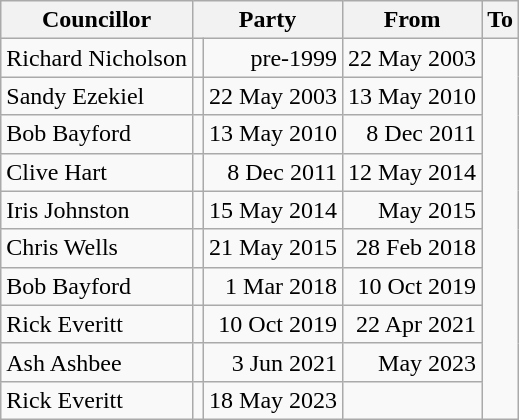<table class=wikitable>
<tr>
<th>Councillor</th>
<th colspan=2>Party</th>
<th>From</th>
<th>To</th>
</tr>
<tr>
<td>Richard Nicholson</td>
<td></td>
<td align=right>pre-1999</td>
<td align=right>22 May 2003</td>
</tr>
<tr>
<td>Sandy Ezekiel</td>
<td></td>
<td align=right>22 May 2003</td>
<td align=right>13 May 2010</td>
</tr>
<tr>
<td>Bob Bayford</td>
<td></td>
<td align=right>13 May 2010</td>
<td align=right>8 Dec 2011</td>
</tr>
<tr>
<td>Clive Hart</td>
<td></td>
<td align=right>8 Dec 2011</td>
<td align=right>12 May 2014</td>
</tr>
<tr>
<td>Iris Johnston</td>
<td></td>
<td align=right>15 May 2014</td>
<td align=right>May 2015</td>
</tr>
<tr>
<td>Chris Wells</td>
<td></td>
<td align=right>21 May 2015</td>
<td align=right>28 Feb 2018</td>
</tr>
<tr>
<td>Bob Bayford</td>
<td></td>
<td align=right>1 Mar 2018</td>
<td align=right>10 Oct 2019</td>
</tr>
<tr>
<td>Rick Everitt</td>
<td></td>
<td align=right>10 Oct 2019</td>
<td align=right>22 Apr 2021</td>
</tr>
<tr>
<td>Ash Ashbee</td>
<td></td>
<td align=right>3 Jun 2021</td>
<td align=right>May 2023</td>
</tr>
<tr>
<td>Rick Everitt</td>
<td></td>
<td align=right>18 May 2023</td>
<td></td>
</tr>
</table>
